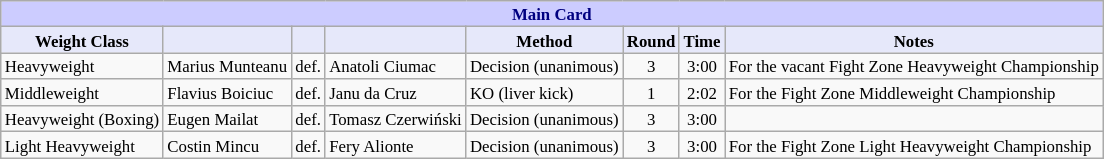<table class="wikitable" style="font-size: 70%;">
<tr>
<th colspan="8" style="background-color: #ccf; color: #000080; text-align: center;"><strong>Main Card</strong></th>
</tr>
<tr>
<th colspan="1" style="background-color: #E6E8FA; color: #000000; text-align: center;">Weight Class</th>
<th colspan="1" style="background-color: #E6E8FA; color: #000000; text-align: center;"></th>
<th colspan="1" style="background-color: #E6E8FA; color: #000000; text-align: center;"></th>
<th colspan="1" style="background-color: #E6E8FA; color: #000000; text-align: center;"></th>
<th colspan="1" style="background-color: #E6E8FA; color: #000000; text-align: center;">Method</th>
<th colspan="1" style="background-color: #E6E8FA; color: #000000; text-align: center;">Round</th>
<th colspan="1" style="background-color: #E6E8FA; color: #000000; text-align: center;">Time</th>
<th colspan="1" style="background-color: #E6E8FA; color: #000000; text-align: center;">Notes</th>
</tr>
<tr>
<td>Heavyweight</td>
<td> Marius Munteanu</td>
<td align=center>def.</td>
<td> Anatoli Ciumac</td>
<td>Decision (unanimous)</td>
<td align=center>3</td>
<td align=center>3:00</td>
<td>For the vacant Fight Zone Heavyweight Championship</td>
</tr>
<tr>
<td>Middleweight</td>
<td> Flavius Boiciuc</td>
<td align=center>def.</td>
<td> Janu da Cruz</td>
<td>KO (liver kick)</td>
<td align=center>1</td>
<td align=center>2:02</td>
<td>For the Fight Zone Middleweight Championship</td>
</tr>
<tr>
<td>Heavyweight (Boxing)</td>
<td> Eugen Mailat</td>
<td align=center>def.</td>
<td> Tomasz Czerwiński</td>
<td>Decision (unanimous)</td>
<td align=center>3</td>
<td align=center>3:00</td>
<td></td>
</tr>
<tr>
<td>Light Heavyweight</td>
<td> Costin Mincu</td>
<td align=center>def.</td>
<td> Fery Alionte</td>
<td>Decision (unanimous)</td>
<td align=center>3</td>
<td align=center>3:00</td>
<td>For the Fight Zone Light Heavyweight Championship</td>
</tr>
</table>
